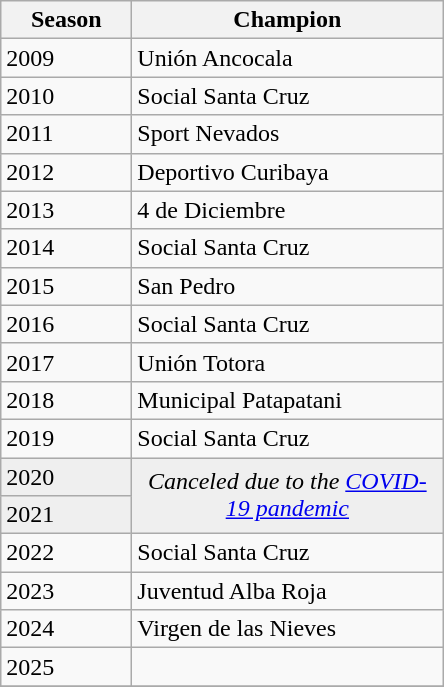<table class="wikitable sortable">
<tr>
<th width=80px>Season</th>
<th width=200px>Champion</th>
</tr>
<tr>
<td>2009</td>
<td>Unión Ancocala</td>
</tr>
<tr>
<td>2010</td>
<td>Social Santa Cruz</td>
</tr>
<tr>
<td>2011</td>
<td>Sport Nevados</td>
</tr>
<tr>
<td>2012</td>
<td>Deportivo Curibaya</td>
</tr>
<tr>
<td>2013</td>
<td>4 de Diciembre</td>
</tr>
<tr>
<td>2014</td>
<td>Social Santa Cruz</td>
</tr>
<tr>
<td>2015</td>
<td>San Pedro</td>
</tr>
<tr>
<td>2016</td>
<td>Social Santa Cruz</td>
</tr>
<tr>
<td>2017</td>
<td>Unión Totora</td>
</tr>
<tr>
<td>2018</td>
<td>Municipal Patapatani</td>
</tr>
<tr>
<td>2019</td>
<td>Social Santa Cruz</td>
</tr>
<tr bgcolor=#efefef>
<td>2020</td>
<td rowspan=2 colspan="1" align=center><em>Canceled due to the <a href='#'>COVID-19 pandemic</a></em></td>
</tr>
<tr bgcolor=#efefef>
<td>2021</td>
</tr>
<tr>
<td>2022</td>
<td>Social Santa Cruz</td>
</tr>
<tr>
<td>2023</td>
<td>Juventud Alba Roja</td>
</tr>
<tr>
<td>2024</td>
<td>Virgen de las Nieves</td>
</tr>
<tr>
<td>2025</td>
<td></td>
</tr>
<tr>
</tr>
</table>
